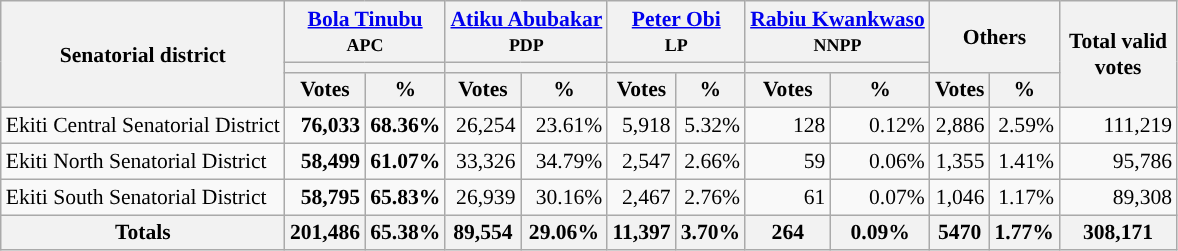<table class="wikitable sortable" style="text-align:right; font-size:90%">
<tr>
<th rowspan="3" style="max-width:7.5em;">Senatorial district</th>
<th colspan="2"><a href='#'>Bola Tinubu</a><br><small>APC</small></th>
<th colspan="2"><a href='#'>Atiku Abubakar</a><br><small>PDP</small></th>
<th colspan="2"><a href='#'>Peter Obi</a><br><small>LP</small></th>
<th colspan="2"><a href='#'>Rabiu Kwankwaso</a><br><small>NNPP</small></th>
<th colspan="2" rowspan="2">Others</th>
<th rowspan="3" style="max-width:5em;">Total valid votes</th>
</tr>
<tr>
<th colspan=2 style="background-color:"></th>
<th colspan=2 style="background-color:"></th>
<th colspan=2 style="background-color:"></th>
<th colspan=2 style="background-color:"></th>
</tr>
<tr>
<th>Votes</th>
<th>%</th>
<th>Votes</th>
<th>%</th>
<th>Votes</th>
<th>%</th>
<th>Votes</th>
<th>%</th>
<th>Votes</th>
<th>%</th>
</tr>
<tr style="background-color:#">
<td style="text-align:left;">Ekiti Central Senatorial District</td>
<td><strong>76,033</strong></td>
<td><strong>68.36%</strong></td>
<td>26,254</td>
<td>23.61%</td>
<td>5,918</td>
<td>5.32%</td>
<td>128</td>
<td>0.12%</td>
<td>2,886</td>
<td>2.59%</td>
<td>111,219</td>
</tr>
<tr style="background-color:#">
<td style="text-align:left;">Ekiti North Senatorial District</td>
<td><strong>58,499</strong></td>
<td><strong>61.07%</strong></td>
<td>33,326</td>
<td>34.79%</td>
<td>2,547</td>
<td>2.66%</td>
<td>59</td>
<td>0.06%</td>
<td>1,355</td>
<td>1.41%</td>
<td>95,786</td>
</tr>
<tr style="background-color:#">
<td style="text-align:left;">Ekiti South Senatorial District</td>
<td><strong>58,795</strong></td>
<td><strong>65.83%</strong></td>
<td>26,939</td>
<td>30.16%</td>
<td>2,467</td>
<td>2.76%</td>
<td>61</td>
<td>0.07%</td>
<td>1,046</td>
<td>1.17%</td>
<td>89,308</td>
</tr>
<tr>
<th>Totals</th>
<th>201,486</th>
<th>65.38%</th>
<th>89,554</th>
<th>29.06%</th>
<th>11,397</th>
<th>3.70%</th>
<th>264</th>
<th>0.09%</th>
<th>5470</th>
<th>1.77%</th>
<th>308,171</th>
</tr>
</table>
